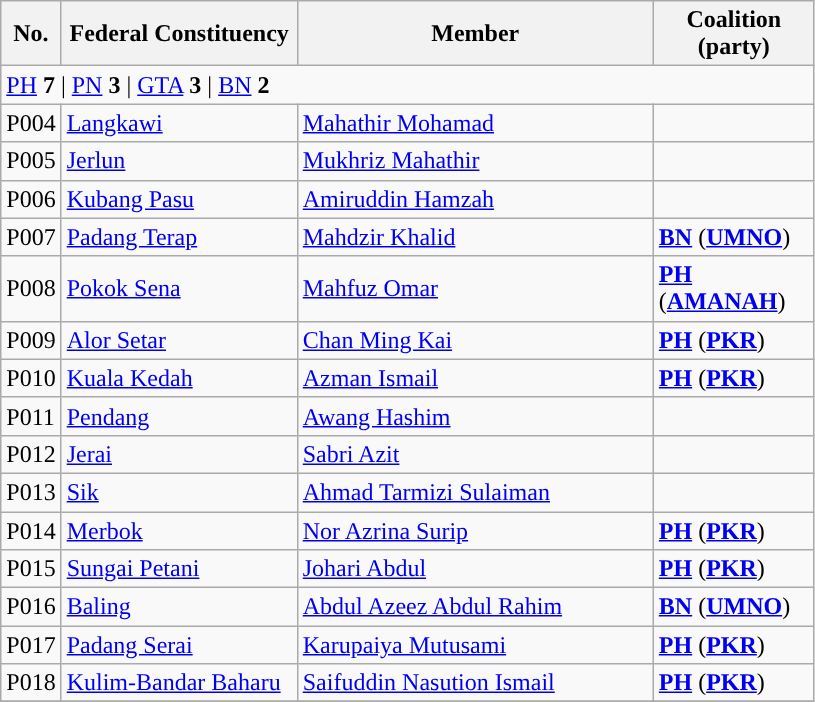<table class="wikitable sortable">
<tr>
<th style="width:30px;">No.</th>
<th style="width:150px;">Federal Constituency</th>
<th style="width:230px;">Member</th>
<th style="width:100px;">Coalition (party)</th>
</tr>
<tr>
<td colspan="4"><a href='#'>PH</a> <strong>7</strong> | <a href='#'>PN</a> <strong>3</strong>  | <a href='#'>GTA</a> <strong>3</strong> | <a href='#'>BN</a> <strong>2</strong></td>
</tr>
<tr>
<td>P004</td>
<td><a href='#'>Langkawi</a></td>
<td><a href='#'>Mahathir Mohamad</a></td>
<td></td>
</tr>
<tr>
<td>P005</td>
<td><a href='#'>Jerlun</a></td>
<td><a href='#'>Mukhriz Mahathir</a></td>
<td></td>
</tr>
<tr>
<td>P006</td>
<td><a href='#'>Kubang Pasu</a></td>
<td><a href='#'>Amiruddin Hamzah</a></td>
<td></td>
</tr>
<tr>
<td>P007</td>
<td><a href='#'>Padang Terap</a></td>
<td><a href='#'>Mahdzir Khalid</a></td>
<td><strong><a href='#'>BN</a></strong> (<strong><a href='#'>UMNO</a></strong>)</td>
</tr>
<tr>
<td>P008</td>
<td><a href='#'>Pokok Sena</a></td>
<td><a href='#'>Mahfuz Omar</a></td>
<td><strong><a href='#'>PH</a></strong> (<strong><a href='#'>AMANAH</a></strong>)</td>
</tr>
<tr>
<td>P009</td>
<td><a href='#'>Alor Setar</a></td>
<td><a href='#'>Chan Ming Kai</a></td>
<td><strong><a href='#'>PH</a></strong> (<strong><a href='#'>PKR</a></strong>)</td>
</tr>
<tr>
<td>P010</td>
<td><a href='#'>Kuala Kedah</a></td>
<td><a href='#'>Azman Ismail</a></td>
<td><strong><a href='#'>PH</a></strong> (<strong><a href='#'>PKR</a></strong>)</td>
</tr>
<tr>
<td>P011</td>
<td><a href='#'>Pendang</a></td>
<td><a href='#'>Awang Hashim</a></td>
<td></td>
</tr>
<tr>
<td>P012</td>
<td><a href='#'>Jerai</a></td>
<td><a href='#'>Sabri Azit</a></td>
<td></td>
</tr>
<tr>
<td>P013</td>
<td><a href='#'>Sik</a></td>
<td><a href='#'>Ahmad Tarmizi Sulaiman</a></td>
<td></td>
</tr>
<tr>
<td>P014</td>
<td><a href='#'>Merbok</a></td>
<td><a href='#'>Nor Azrina Surip</a></td>
<td><strong><a href='#'>PH</a></strong> (<strong><a href='#'>PKR</a></strong>)</td>
</tr>
<tr>
<td>P015</td>
<td><a href='#'>Sungai Petani</a></td>
<td><a href='#'>Johari Abdul</a></td>
<td><strong><a href='#'>PH</a></strong> (<strong><a href='#'>PKR</a></strong>)</td>
</tr>
<tr>
<td>P016</td>
<td><a href='#'>Baling</a></td>
<td><a href='#'>Abdul Azeez Abdul Rahim</a></td>
<td><strong><a href='#'>BN</a></strong> (<strong><a href='#'>UMNO</a></strong>)</td>
</tr>
<tr>
<td>P017</td>
<td><a href='#'>Padang Serai</a></td>
<td><a href='#'>Karupaiya Mutusami</a></td>
<td><strong><a href='#'>PH</a></strong> (<strong><a href='#'>PKR</a></strong>)</td>
</tr>
<tr>
<td>P018</td>
<td><a href='#'>Kulim-Bandar Baharu</a></td>
<td><a href='#'>Saifuddin Nasution Ismail</a></td>
<td><strong><a href='#'>PH</a></strong> (<strong><a href='#'>PKR</a></strong>)</td>
</tr>
<tr>
</tr>
</table>
